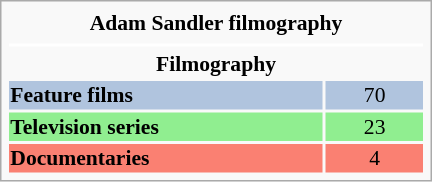<table class="infobox" style="width: 20em; text-align: left; font-size: 90%; vertical-align: middle; background-color:#blue;">
<tr>
<td colspan="2" style="text-align:center;"><strong>Adam Sandler filmography</strong></td>
</tr>
<tr>
</tr>
<tr style="background-color: white;">
<td colspan="3" style="text-align:center;"></td>
</tr>
<tr>
<th colspan="2" align="center">Filmography</th>
</tr>
<tr>
<th style="background:#B0C4DE;">Feature films</th>
<td style="background:#B0C4DE;" colspan="2" align="center" width=50>70</td>
</tr>
<tr>
<th style="background:#90EE90;">Television series</th>
<td style="background:#90EE90;" colspan="2" align="center" width=50>23</td>
</tr>
<tr>
<th style="background:#FA8072;">Documentaries</th>
<td style="background:#FA8072;" colspan="2" align="center" width=50>4</td>
</tr>
</table>
